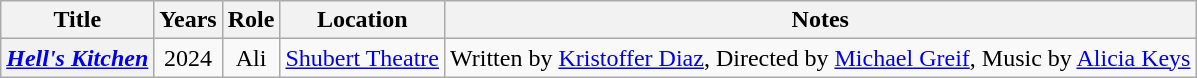<table class="wikitable plainrowheaders sortable">
<tr>
<th scope="col">Title</th>
<th scope="col">Years</th>
<th scope="col">Role</th>
<th scope="col">Location</th>
<th scope="col">Notes</th>
</tr>
<tr>
<th scope="row"><a href='#'><em>Hell's Kitchen</em></a></th>
<td style="text-align:center;">2024</td>
<td style="text-align:center;">Ali</td>
<td><a href='#'>Shubert Theatre</a></td>
<td>Written by <a href='#'>Kristoffer Diaz</a>, Directed by <a href='#'>Michael Greif</a>, Music by <a href='#'>Alicia Keys</a></td>
</tr>
</table>
